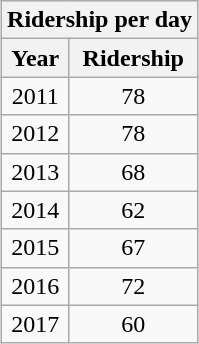<table class="wikitable" style="margin: 1em 0.2em; text-align: center;">
<tr style="background: #ddd;">
<th colspan="2">Ridership per day </th>
</tr>
<tr>
<th>Year</th>
<th>Ridership</th>
</tr>
<tr>
<td>2011</td>
<td>78</td>
</tr>
<tr>
<td>2012</td>
<td>78</td>
</tr>
<tr>
<td>2013</td>
<td>68</td>
</tr>
<tr>
<td>2014</td>
<td>62</td>
</tr>
<tr>
<td>2015</td>
<td>67</td>
</tr>
<tr>
<td>2016</td>
<td>72</td>
</tr>
<tr>
<td>2017</td>
<td>60</td>
</tr>
</table>
